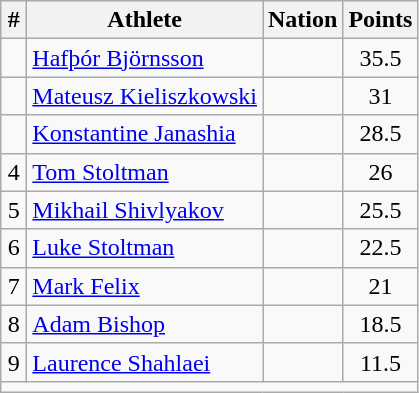<table class="wikitable" style="text-align:center">
<tr>
<th scope="col" style="width: 10px;">#</th>
<th scope="col">Athlete</th>
<th scope="col">Nation</th>
<th scope="col" style="width: 10px;">Points</th>
</tr>
<tr>
<td></td>
<td align=left><a href='#'>Hafþór Björnsson</a></td>
<td align=left></td>
<td>35.5</td>
</tr>
<tr>
<td></td>
<td align=left><a href='#'>Mateusz Kieliszkowski</a></td>
<td align=left></td>
<td>31</td>
</tr>
<tr>
<td></td>
<td align=left><a href='#'>Konstantine Janashia</a></td>
<td align=left></td>
<td>28.5</td>
</tr>
<tr>
<td>4</td>
<td align=left><a href='#'>Tom Stoltman</a></td>
<td align=left></td>
<td>26</td>
</tr>
<tr>
<td>5</td>
<td align=left><a href='#'>Mikhail Shivlyakov</a></td>
<td align=left></td>
<td>25.5</td>
</tr>
<tr>
<td>6</td>
<td align=left><a href='#'>Luke Stoltman</a></td>
<td align=left></td>
<td>22.5</td>
</tr>
<tr>
<td>7</td>
<td align=left><a href='#'>Mark Felix</a></td>
<td align=left></td>
<td>21</td>
</tr>
<tr>
<td>8</td>
<td align=left><a href='#'>Adam Bishop</a></td>
<td align=left></td>
<td>18.5</td>
</tr>
<tr>
<td>9</td>
<td align=left><a href='#'>Laurence Shahlaei</a></td>
<td align=left></td>
<td>11.5</td>
</tr>
<tr class="sortbottom">
<td colspan="4"></td>
</tr>
</table>
